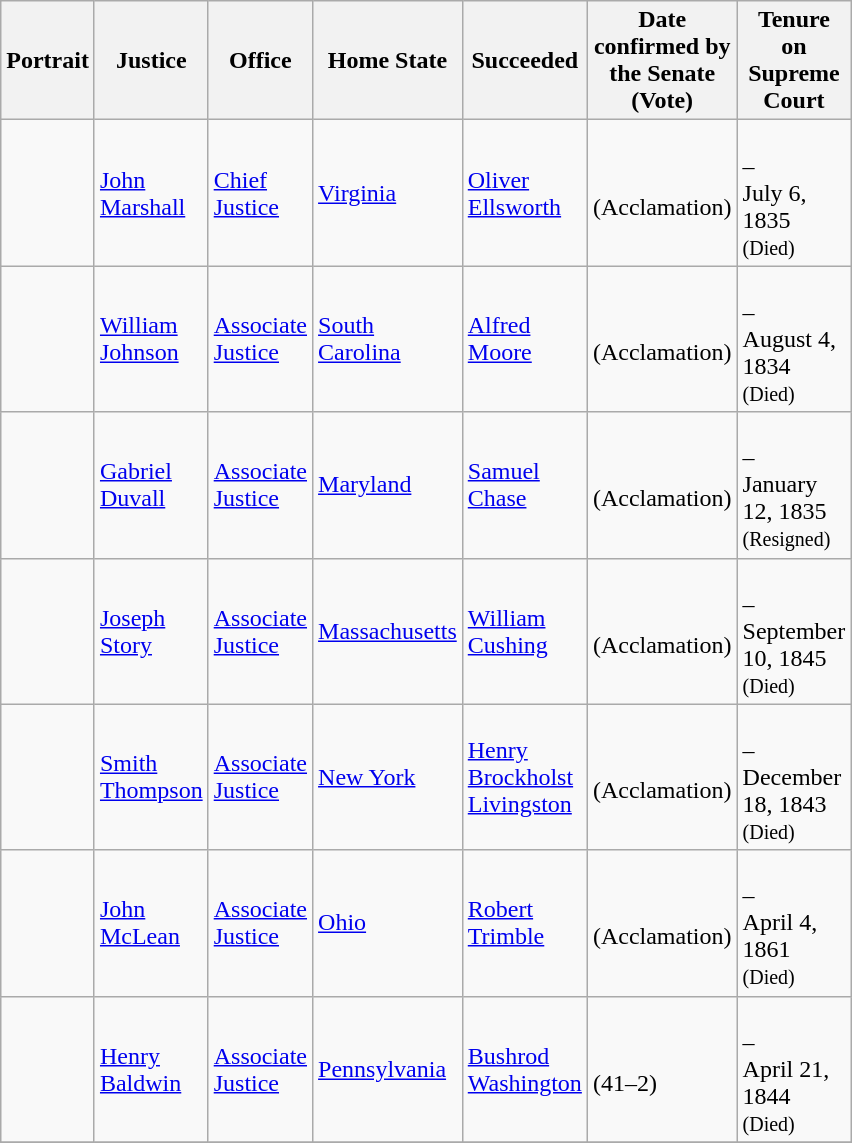<table class="wikitable sortable">
<tr>
<th scope="col" style="width: 10px;">Portrait</th>
<th scope="col" style="width: 10px;">Justice</th>
<th scope="col" style="width: 10px;">Office</th>
<th scope="col" style="width: 10px;">Home State</th>
<th scope="col" style="width: 10px;">Succeeded</th>
<th scope="col" style="width: 10px;">Date confirmed by the Senate<br>(Vote)</th>
<th scope="col" style="width: 10px;">Tenure on Supreme Court</th>
</tr>
<tr>
<td></td>
<td><a href='#'>John Marshall</a></td>
<td><a href='#'>Chief Justice</a></td>
<td><a href='#'>Virginia</a></td>
<td><a href='#'>Oliver Ellsworth</a></td>
<td><br>(Acclamation)</td>
<td><br>–<br>July 6, 1835<br><small>(Died)</small></td>
</tr>
<tr>
<td></td>
<td><a href='#'>William Johnson</a></td>
<td><a href='#'>Associate Justice</a></td>
<td><a href='#'>South Carolina</a></td>
<td><a href='#'>Alfred Moore</a></td>
<td><br>(Acclamation)</td>
<td><br>–<br>August 4, 1834<br><small>(Died)</small></td>
</tr>
<tr>
<td></td>
<td><a href='#'>Gabriel Duvall</a><br></td>
<td><a href='#'>Associate Justice</a></td>
<td><a href='#'>Maryland</a></td>
<td><a href='#'>Samuel Chase</a></td>
<td><br>(Acclamation)</td>
<td><br>–<br>January 12, 1835<br><small>(Resigned)</small></td>
</tr>
<tr>
<td></td>
<td><a href='#'>Joseph Story</a><br></td>
<td><a href='#'>Associate Justice</a></td>
<td><a href='#'>Massachusetts</a></td>
<td><a href='#'>William Cushing</a></td>
<td><br>(Acclamation)</td>
<td><br>–<br>September 10, 1845<br><small>(Died)</small></td>
</tr>
<tr>
<td></td>
<td><a href='#'>Smith Thompson</a></td>
<td><a href='#'>Associate Justice</a></td>
<td><a href='#'>New York</a></td>
<td><a href='#'>Henry Brockholst Livingston</a></td>
<td><br>(Acclamation)</td>
<td><br>–<br>December 18, 1843<br><small>(Died)</small></td>
</tr>
<tr>
<td></td>
<td><a href='#'>John McLean</a></td>
<td><a href='#'>Associate Justice</a></td>
<td><a href='#'>Ohio</a></td>
<td><a href='#'>Robert Trimble</a></td>
<td><br>(Acclamation)</td>
<td><br>–<br>April 4, 1861<br><small>(Died)</small></td>
</tr>
<tr>
<td></td>
<td><a href='#'>Henry Baldwin</a></td>
<td><a href='#'>Associate Justice</a></td>
<td><a href='#'>Pennsylvania</a></td>
<td><a href='#'>Bushrod Washington</a></td>
<td><br>(41–2)</td>
<td><br>–<br>April 21, 1844<br><small>(Died)</small></td>
</tr>
<tr>
</tr>
</table>
